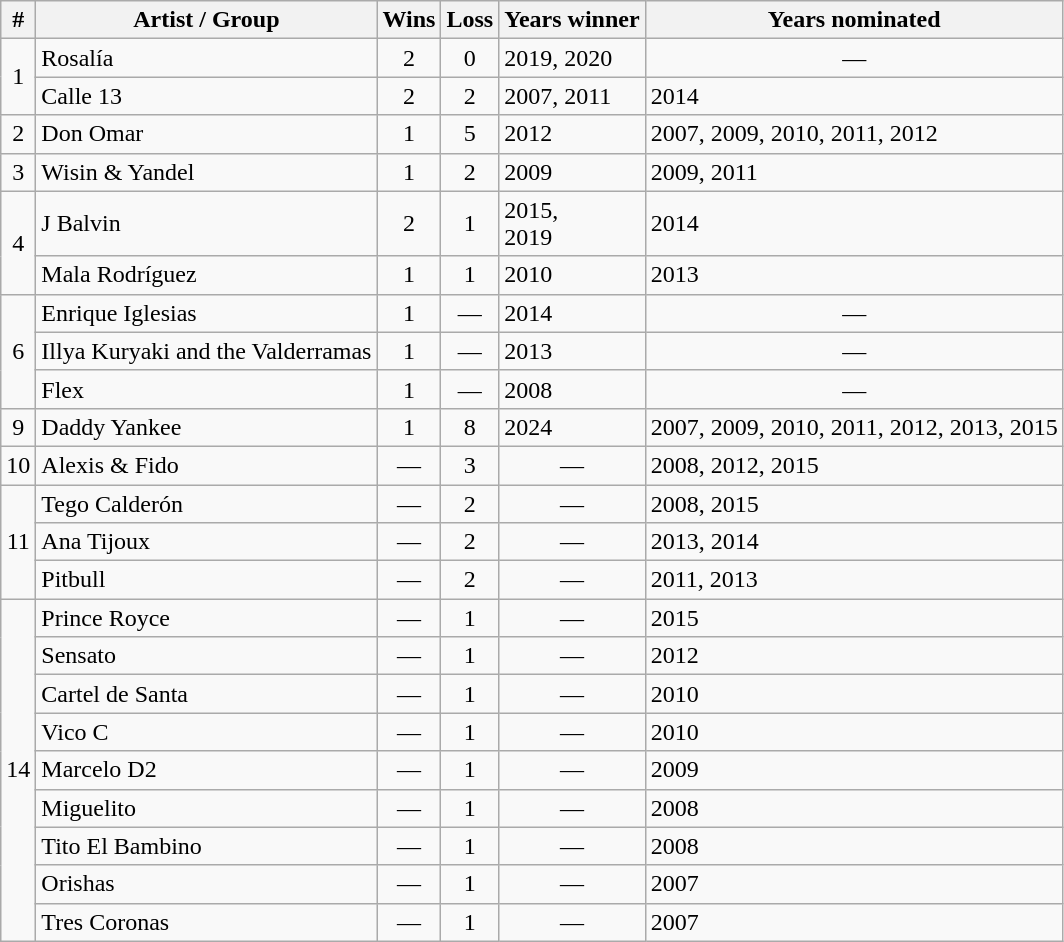<table class="wikitable">
<tr>
<th align="center">#</th>
<th align="center">Artist / Group</th>
<th align="center">Wins</th>
<th align="center">Loss</th>
<th align="center">Years winner</th>
<th align="center">Years nominated</th>
</tr>
<tr>
<td rowspan="2" align="center">1</td>
<td>Rosalía</td>
<td align="center">2</td>
<td align="center">0</td>
<td>2019, 2020</td>
<td align="center">—</td>
</tr>
<tr>
<td>Calle 13</td>
<td align="center">2</td>
<td align="center">2</td>
<td>2007, 2011</td>
<td>2014</td>
</tr>
<tr>
<td align="center">2</td>
<td>Don Omar</td>
<td align="center">1</td>
<td align="center">5</td>
<td>2012</td>
<td>2007, 2009, 2010, 2011, 2012</td>
</tr>
<tr>
<td align="center">3</td>
<td>Wisin & Yandel</td>
<td align="center">1</td>
<td align="center">2</td>
<td>2009</td>
<td>2009, 2011</td>
</tr>
<tr>
<td align="center" rowspan="2">4</td>
<td>J Balvin</td>
<td align="center">2</td>
<td align="center">1</td>
<td>2015,<br>2019</td>
<td>2014</td>
</tr>
<tr>
<td>Mala Rodríguez</td>
<td align="center">1</td>
<td align="center">1</td>
<td>2010</td>
<td>2013</td>
</tr>
<tr>
<td align="center" rowspan="3">6</td>
<td>Enrique Iglesias</td>
<td align="center">1</td>
<td align="center">—</td>
<td>2014</td>
<td align="center">—</td>
</tr>
<tr>
<td>Illya Kuryaki and the Valderramas</td>
<td align="center">1</td>
<td align="center">—</td>
<td>2013</td>
<td align="center">—</td>
</tr>
<tr>
<td>Flex</td>
<td align="center">1</td>
<td align="center">—</td>
<td>2008</td>
<td align="center">—</td>
</tr>
<tr>
<td align="center">9</td>
<td>Daddy Yankee</td>
<td align="center">1</td>
<td align="center">8</td>
<td>2024</td>
<td>2007, 2009, 2010, 2011, 2012, 2013, 2015</td>
</tr>
<tr>
<td align="center">10</td>
<td>Alexis & Fido</td>
<td align="center">—</td>
<td align="center">3</td>
<td align="center">—</td>
<td>2008, 2012, 2015</td>
</tr>
<tr>
<td align="center" rowspan="3">11</td>
<td>Tego Calderón</td>
<td align="center">—</td>
<td align="center">2</td>
<td align="center">—</td>
<td>2008, 2015</td>
</tr>
<tr>
<td>Ana Tijoux</td>
<td align="center">—</td>
<td align="center">2</td>
<td align="center">—</td>
<td>2013, 2014</td>
</tr>
<tr>
<td>Pitbull</td>
<td align="center">—</td>
<td align="center">2</td>
<td align="center">—</td>
<td>2011, 2013</td>
</tr>
<tr>
<td align="center" rowspan="9">14</td>
<td>Prince Royce</td>
<td align="center">—</td>
<td align="center">1</td>
<td align="center">—</td>
<td>2015</td>
</tr>
<tr>
<td>Sensato</td>
<td align="center">—</td>
<td align="center">1</td>
<td align="center">—</td>
<td>2012</td>
</tr>
<tr>
<td>Cartel de Santa</td>
<td align="center">—</td>
<td align="center">1</td>
<td align="center">—</td>
<td>2010</td>
</tr>
<tr>
<td>Vico C</td>
<td align="center">—</td>
<td align="center">1</td>
<td align="center">—</td>
<td>2010</td>
</tr>
<tr>
<td>Marcelo D2</td>
<td align="center">—</td>
<td align="center">1</td>
<td align="center">—</td>
<td>2009</td>
</tr>
<tr>
<td>Miguelito</td>
<td align="center">—</td>
<td align="center">1</td>
<td align="center">—</td>
<td>2008</td>
</tr>
<tr>
<td>Tito El Bambino</td>
<td align="center">—</td>
<td align="center">1</td>
<td align="center">—</td>
<td>2008</td>
</tr>
<tr>
<td>Orishas</td>
<td align="center">—</td>
<td align="center">1</td>
<td align="center">—</td>
<td>2007</td>
</tr>
<tr>
<td>Tres Coronas</td>
<td align="center">—</td>
<td align="center">1</td>
<td align="center">—</td>
<td>2007</td>
</tr>
</table>
